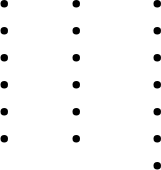<table>
<tr valign=top>
<td width=33%><br><ul><li></li><li></li><li></li><li></li><li></li><li></li></ul></td>
<td width=37%><br><ul><li></li><li></li><li></li><li></li><li></li><li></li></ul></td>
<td width=30%><br><ul><li></li><li></li><li></li><li></li><li></li><li></li><li></li></ul></td>
</tr>
</table>
